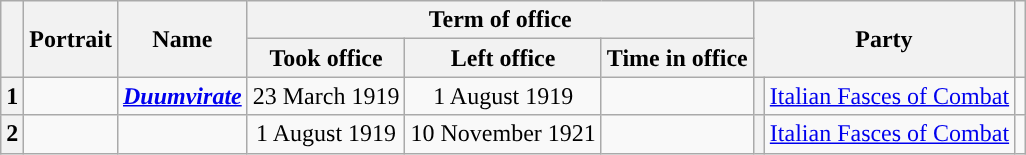<table class="wikitable" style="text-align:center;">
<tr>
<th rowspan=2></th>
<th rowspan=2>Portrait</th>
<th rowspan=2>Name<br></th>
<th colspan=3>Term of office</th>
<th colspan=2 rowspan=2>Party</th>
<th rowspan=2></th>
</tr>
<tr>
<th>Took office</th>
<th>Left office</th>
<th>Time in office</th>
</tr>
<tr>
<th>1</th>
<td></td>
<td><strong><em><a href='#'>Duumvirate</a></em></strong></td>
<td>23 March 1919</td>
<td>1 August 1919</td>
<td></td>
<th style="background: "></th>
<td><a href='#'>Italian Fasces of Combat</a></td>
<td></td>
</tr>
<tr>
<th>2</th>
<td></td>
<td><strong></strong><br></td>
<td>1 August 1919</td>
<td>10 November 1921</td>
<td></td>
<th style="background: "></th>
<td><a href='#'>Italian Fasces of Combat</a></td>
<td></td>
</tr>
</table>
